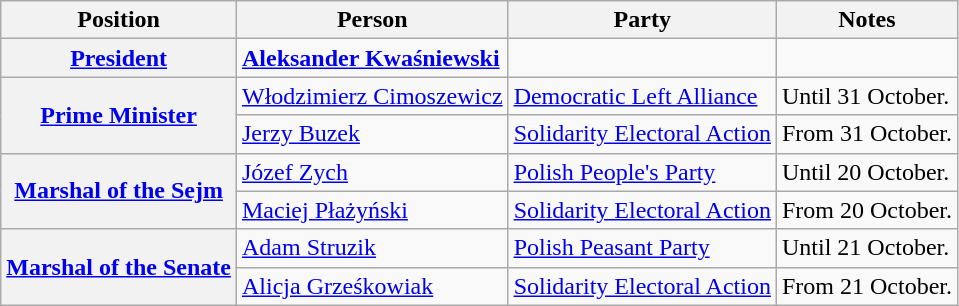<table class="wikitable">
<tr>
<th>Position</th>
<th>Person</th>
<th>Party</th>
<th>Notes</th>
</tr>
<tr>
<th rowspan="1"><a href='#'>President</a></th>
<td><strong><a href='#'>Aleksander Kwaśniewski</a></strong></td>
<td></td>
<td></td>
</tr>
<tr>
<th rowspan="2"><a href='#'>Prime Minister</a></th>
<td><a href='#'>Włodzimierz Cimoszewicz</a></td>
<td><a href='#'>Democratic Left Alliance</a></td>
<td>Until 31 October.</td>
</tr>
<tr>
<td><a href='#'>Jerzy Buzek</a></td>
<td><a href='#'>Solidarity Electoral Action</a></td>
<td>From 31 October.</td>
</tr>
<tr>
<th rowspan="2"><a href='#'>Marshal of the Sejm</a></th>
<td><a href='#'>Józef Zych</a></td>
<td><a href='#'>Polish People's Party</a></td>
<td>Until 20 October.</td>
</tr>
<tr>
<td><a href='#'>Maciej Płażyński</a></td>
<td><a href='#'>Solidarity Electoral Action</a></td>
<td>From 20 October.</td>
</tr>
<tr>
<th rowspan="2"><a href='#'>Marshal of the Senate</a></th>
<td><a href='#'>Adam Struzik</a></td>
<td><a href='#'>Polish Peasant Party</a></td>
<td>Until 21 October.</td>
</tr>
<tr>
<td><a href='#'>Alicja Grześkowiak</a></td>
<td><a href='#'>Solidarity Electoral Action</a></td>
<td>From 21 October.</td>
</tr>
</table>
